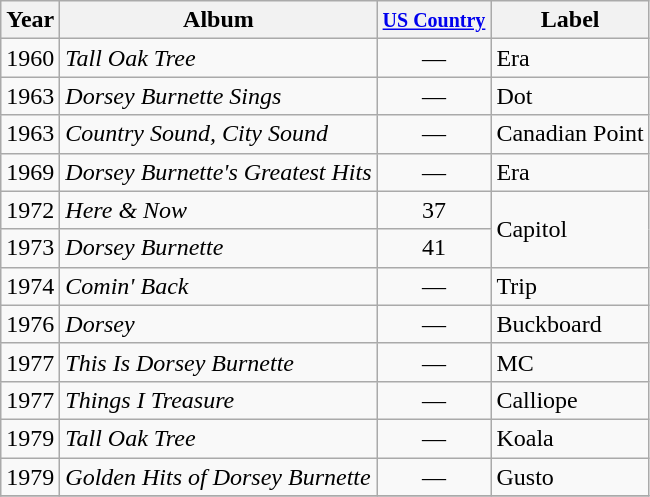<table class="wikitable">
<tr>
<th>Year</th>
<th>Album</th>
<th><small><a href='#'>US Country</a></small></th>
<th>Label</th>
</tr>
<tr>
<td>1960</td>
<td><em>Tall Oak Tree</em></td>
<td style="text-align:center;">—</td>
<td>Era</td>
</tr>
<tr>
<td>1963</td>
<td><em>Dorsey Burnette Sings</em></td>
<td style="text-align:center;">—</td>
<td>Dot</td>
</tr>
<tr>
<td>1963</td>
<td><em>Country Sound, City Sound</em></td>
<td style="text-align:center;">—</td>
<td>Canadian Point</td>
</tr>
<tr>
<td>1969</td>
<td><em>Dorsey Burnette's Greatest Hits</em></td>
<td style="text-align:center;">—</td>
<td>Era</td>
</tr>
<tr>
<td>1972</td>
<td><em>Here & Now</em></td>
<td style="text-align:center;">37</td>
<td rowspan="2">Capitol</td>
</tr>
<tr>
<td>1973</td>
<td><em>Dorsey Burnette</em></td>
<td style="text-align:center;">41</td>
</tr>
<tr>
<td>1974</td>
<td><em>Comin' Back</em></td>
<td style="text-align:center;">—</td>
<td>Trip</td>
</tr>
<tr>
<td>1976</td>
<td><em>Dorsey</em></td>
<td style="text-align:center;">—</td>
<td>Buckboard</td>
</tr>
<tr>
<td>1977</td>
<td><em>This Is Dorsey Burnette</em></td>
<td style="text-align:center;">—</td>
<td>MC</td>
</tr>
<tr>
<td>1977</td>
<td><em>Things I Treasure</em></td>
<td style="text-align:center;">—</td>
<td>Calliope</td>
</tr>
<tr>
<td>1979</td>
<td><em>Tall Oak Tree</em></td>
<td style="text-align:center;">—</td>
<td>Koala</td>
</tr>
<tr>
<td>1979</td>
<td><em>Golden Hits of Dorsey Burnette</em></td>
<td style="text-align:center;">—</td>
<td>Gusto</td>
</tr>
<tr>
</tr>
</table>
